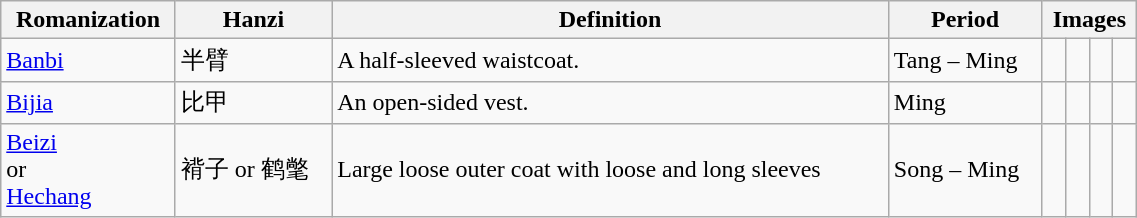<table class="wikitable sortable mw-collapsible" style="width:60%;">
<tr>
<th>Romanization</th>
<th>Hanzi</th>
<th>Definition</th>
<th>Period</th>
<th colspan="4">Images</th>
</tr>
<tr>
<td><a href='#'>Banbi</a></td>
<td>半臂</td>
<td>A half-sleeved waistcoat.</td>
<td>Tang – Ming</td>
<td></td>
<td></td>
<td></td>
<td></td>
</tr>
<tr>
<td><a href='#'>Bijia</a></td>
<td>比甲</td>
<td>An open-sided vest.</td>
<td>Ming</td>
<td></td>
<td></td>
<td></td>
<td></td>
</tr>
<tr>
<td><a href='#'>Beizi</a><br>or<br><a href='#'>Hechang</a></td>
<td>褙子 or 鹤氅</td>
<td>Large loose outer coat with loose and long sleeves</td>
<td>Song – Ming</td>
<td></td>
<td></td>
<td></td>
<td></td>
</tr>
</table>
